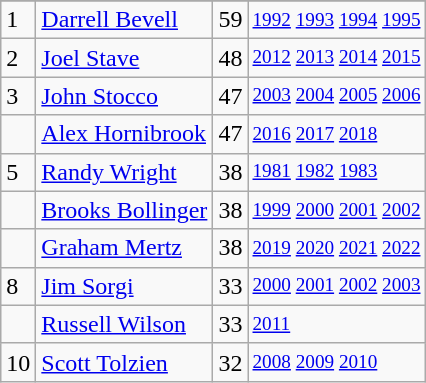<table class="wikitable">
<tr>
</tr>
<tr>
<td>1</td>
<td><a href='#'>Darrell Bevell</a></td>
<td>59</td>
<td style="font-size:80%;"><a href='#'>1992</a> <a href='#'>1993</a> <a href='#'>1994</a> <a href='#'>1995</a></td>
</tr>
<tr>
<td>2</td>
<td><a href='#'>Joel Stave</a></td>
<td>48</td>
<td style="font-size:80%;"><a href='#'>2012</a> <a href='#'>2013</a> <a href='#'>2014</a> <a href='#'>2015</a></td>
</tr>
<tr>
<td>3</td>
<td><a href='#'>John Stocco</a></td>
<td>47</td>
<td style="font-size:80%;"><a href='#'>2003</a> <a href='#'>2004</a> <a href='#'>2005</a> <a href='#'>2006</a></td>
</tr>
<tr>
<td></td>
<td><a href='#'>Alex Hornibrook</a></td>
<td>47</td>
<td style="font-size:80%;"><a href='#'>2016</a> <a href='#'>2017</a> <a href='#'>2018</a></td>
</tr>
<tr>
<td>5</td>
<td><a href='#'>Randy Wright</a></td>
<td>38</td>
<td style="font-size:80%;"><a href='#'>1981</a> <a href='#'>1982</a> <a href='#'>1983</a></td>
</tr>
<tr>
<td></td>
<td><a href='#'>Brooks Bollinger</a></td>
<td>38</td>
<td style="font-size:80%;"><a href='#'>1999</a> <a href='#'>2000</a> <a href='#'>2001</a> <a href='#'>2002</a></td>
</tr>
<tr>
<td></td>
<td><a href='#'>Graham Mertz</a></td>
<td>38</td>
<td style="font-size:80%;"><a href='#'>2019</a> <a href='#'>2020</a> <a href='#'>2021</a> <a href='#'>2022</a></td>
</tr>
<tr>
<td>8</td>
<td><a href='#'>Jim Sorgi</a></td>
<td>33</td>
<td style="font-size:80%;"><a href='#'>2000</a> <a href='#'>2001</a> <a href='#'>2002</a> <a href='#'>2003</a></td>
</tr>
<tr>
<td></td>
<td><a href='#'>Russell Wilson</a></td>
<td>33</td>
<td style="font-size:80%;"><a href='#'>2011</a></td>
</tr>
<tr>
<td>10</td>
<td><a href='#'>Scott Tolzien</a></td>
<td>32</td>
<td style="font-size:80%;"><a href='#'>2008</a> <a href='#'>2009</a> <a href='#'>2010</a></td>
</tr>
</table>
